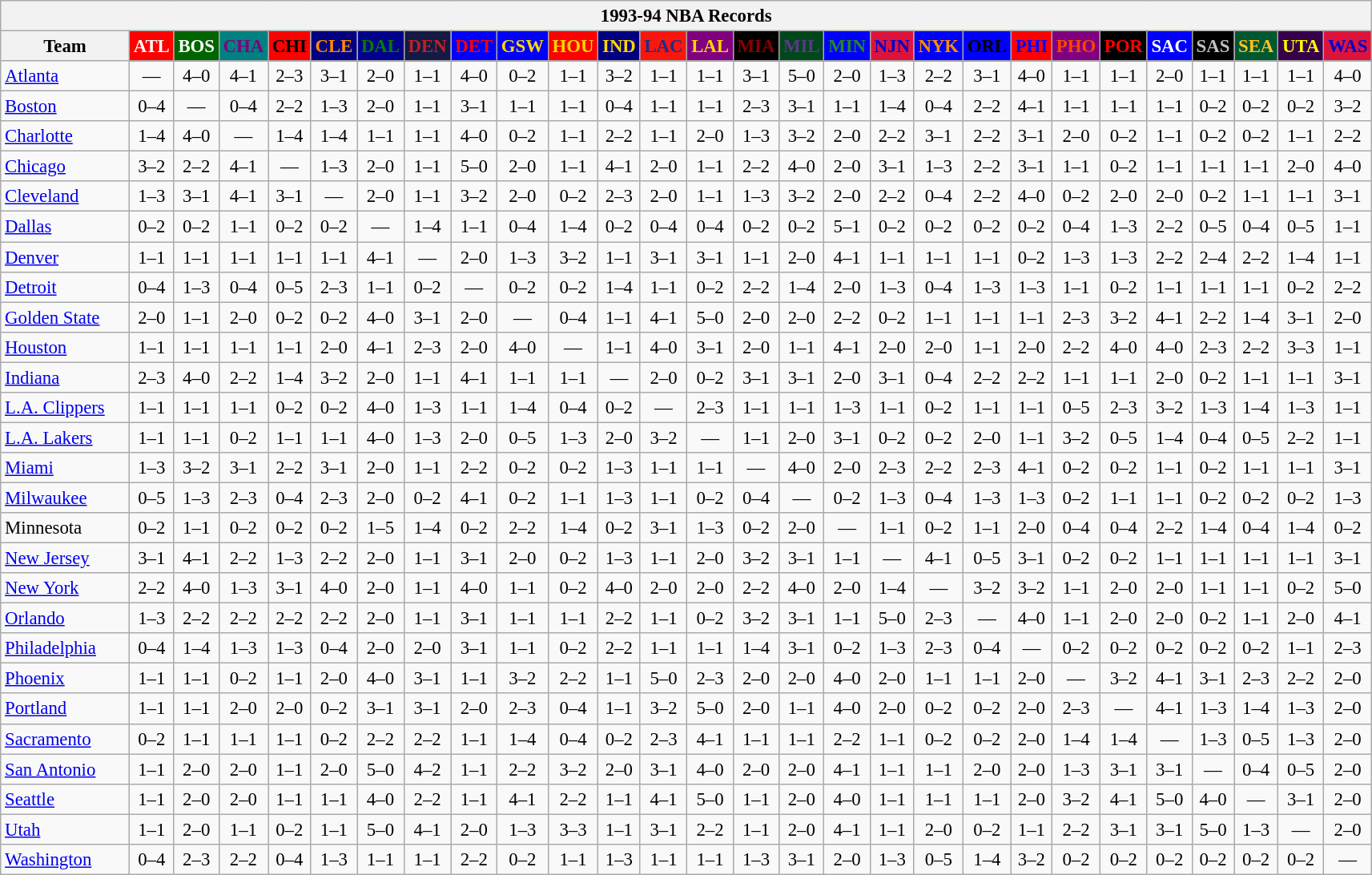<table class="wikitable" style="font-size:95%; text-align:center;">
<tr>
<th colspan=28>1993-94 NBA Records</th>
</tr>
<tr>
<th width=100>Team</th>
<th style="background:#FF0000;color:#FFFFFF;width=35">ATL</th>
<th style="background:#006400;color:#FFFFFF;width=35">BOS</th>
<th style="background:#008080;color:#800080;width=35">CHA</th>
<th style="background:#FF0000;color:#000000;width=35">CHI</th>
<th style="background:#000080;color:#FF8C00;width=35">CLE</th>
<th style="background:#00008B;color:#008000;width=35">DAL</th>
<th style="background:#141A44;color:#BC2224;width=35">DEN</th>
<th style="background:#0000FF;color:#FF0000;width=35">DET</th>
<th style="background:#0000FF;color:#FFD700;width=35">GSW</th>
<th style="background:#FF0000;color:#FFD700;width=35">HOU</th>
<th style="background:#000080;color:#FFD700;width=35">IND</th>
<th style="background:#F9160D;color:#1A2E8B;width=35">LAC</th>
<th style="background:#800080;color:#FFD700;width=35">LAL</th>
<th style="background:#000000;color:#8B0000;width=35">MIA</th>
<th style="background:#00471B;color:#5C378A;width=35">MIL</th>
<th style="background:#0000FF;color:#228B22;width=35">MIN</th>
<th style="background:#DC143C;color:#0000CD;width=35">NJN</th>
<th style="background:#0000FF;color:#FF8C00;width=35">NYK</th>
<th style="background:#0000FF;color:#000000;width=35">ORL</th>
<th style="background:#FF0000;color:#0000FF;width=35">PHI</th>
<th style="background:#800080;color:#FF4500;width=35">PHO</th>
<th style="background:#000000;color:#FF0000;width=35">POR</th>
<th style="background:#0000FF;color:#FFFFFF;width=35">SAC</th>
<th style="background:#000000;color:#C0C0C0;width=35">SAS</th>
<th style="background:#005831;color:#FFC322;width=35">SEA</th>
<th style="background:#36004A;color:#FFFF00;width=35">UTA</th>
<th style="background:#DC143C;color:#0000CD;width=35">WAS</th>
</tr>
<tr>
<td style="text-align:left;"><a href='#'>Atlanta</a></td>
<td>—</td>
<td>4–0</td>
<td>4–1</td>
<td>2–3</td>
<td>3–1</td>
<td>2–0</td>
<td>1–1</td>
<td>4–0</td>
<td>0–2</td>
<td>1–1</td>
<td>3–2</td>
<td>1–1</td>
<td>1–1</td>
<td>3–1</td>
<td>5–0</td>
<td>2–0</td>
<td>1–3</td>
<td>2–2</td>
<td>3–1</td>
<td>4–0</td>
<td>1–1</td>
<td>1–1</td>
<td>2–0</td>
<td>1–1</td>
<td>1–1</td>
<td>1–1</td>
<td>4–0</td>
</tr>
<tr>
<td style="text-align:left;"><a href='#'>Boston</a></td>
<td>0–4</td>
<td>—</td>
<td>0–4</td>
<td>2–2</td>
<td>1–3</td>
<td>2–0</td>
<td>1–1</td>
<td>3–1</td>
<td>1–1</td>
<td>1–1</td>
<td>0–4</td>
<td>1–1</td>
<td>1–1</td>
<td>2–3</td>
<td>3–1</td>
<td>1–1</td>
<td>1–4</td>
<td>0–4</td>
<td>2–2</td>
<td>4–1</td>
<td>1–1</td>
<td>1–1</td>
<td>1–1</td>
<td>0–2</td>
<td>0–2</td>
<td>0–2</td>
<td>3–2</td>
</tr>
<tr>
<td style="text-align:left;"><a href='#'>Charlotte</a></td>
<td>1–4</td>
<td>4–0</td>
<td>—</td>
<td>1–4</td>
<td>1–4</td>
<td>1–1</td>
<td>1–1</td>
<td>4–0</td>
<td>0–2</td>
<td>1–1</td>
<td>2–2</td>
<td>1–1</td>
<td>2–0</td>
<td>1–3</td>
<td>3–2</td>
<td>2–0</td>
<td>2–2</td>
<td>3–1</td>
<td>2–2</td>
<td>3–1</td>
<td>2–0</td>
<td>0–2</td>
<td>1–1</td>
<td>0–2</td>
<td>0–2</td>
<td>1–1</td>
<td>2–2</td>
</tr>
<tr>
<td style="text-align:left;"><a href='#'>Chicago</a></td>
<td>3–2</td>
<td>2–2</td>
<td>4–1</td>
<td>—</td>
<td>1–3</td>
<td>2–0</td>
<td>1–1</td>
<td>5–0</td>
<td>2–0</td>
<td>1–1</td>
<td>4–1</td>
<td>2–0</td>
<td>1–1</td>
<td>2–2</td>
<td>4–0</td>
<td>2–0</td>
<td>3–1</td>
<td>1–3</td>
<td>2–2</td>
<td>3–1</td>
<td>1–1</td>
<td>0–2</td>
<td>1–1</td>
<td>1–1</td>
<td>1–1</td>
<td>2–0</td>
<td>4–0</td>
</tr>
<tr>
<td style="text-align:left;"><a href='#'>Cleveland</a></td>
<td>1–3</td>
<td>3–1</td>
<td>4–1</td>
<td>3–1</td>
<td>—</td>
<td>2–0</td>
<td>1–1</td>
<td>3–2</td>
<td>2–0</td>
<td>0–2</td>
<td>2–3</td>
<td>2–0</td>
<td>1–1</td>
<td>1–3</td>
<td>3–2</td>
<td>2–0</td>
<td>2–2</td>
<td>0–4</td>
<td>2–2</td>
<td>4–0</td>
<td>0–2</td>
<td>2–0</td>
<td>2–0</td>
<td>0–2</td>
<td>1–1</td>
<td>1–1</td>
<td>3–1</td>
</tr>
<tr>
<td style="text-align:left;"><a href='#'>Dallas</a></td>
<td>0–2</td>
<td>0–2</td>
<td>1–1</td>
<td>0–2</td>
<td>0–2</td>
<td>—</td>
<td>1–4</td>
<td>1–1</td>
<td>0–4</td>
<td>1–4</td>
<td>0–2</td>
<td>0–4</td>
<td>0–4</td>
<td>0–2</td>
<td>0–2</td>
<td>5–1</td>
<td>0–2</td>
<td>0–2</td>
<td>0–2</td>
<td>0–2</td>
<td>0–4</td>
<td>1–3</td>
<td>2–2</td>
<td>0–5</td>
<td>0–4</td>
<td>0–5</td>
<td>1–1</td>
</tr>
<tr>
<td style="text-align:left;"><a href='#'>Denver</a></td>
<td>1–1</td>
<td>1–1</td>
<td>1–1</td>
<td>1–1</td>
<td>1–1</td>
<td>4–1</td>
<td>—</td>
<td>2–0</td>
<td>1–3</td>
<td>3–2</td>
<td>1–1</td>
<td>3–1</td>
<td>3–1</td>
<td>1–1</td>
<td>2–0</td>
<td>4–1</td>
<td>1–1</td>
<td>1–1</td>
<td>1–1</td>
<td>0–2</td>
<td>1–3</td>
<td>1–3</td>
<td>2–2</td>
<td>2–4</td>
<td>2–2</td>
<td>1–4</td>
<td>1–1</td>
</tr>
<tr>
<td style="text-align:left;"><a href='#'>Detroit</a></td>
<td>0–4</td>
<td>1–3</td>
<td>0–4</td>
<td>0–5</td>
<td>2–3</td>
<td>1–1</td>
<td>0–2</td>
<td>—</td>
<td>0–2</td>
<td>0–2</td>
<td>1–4</td>
<td>1–1</td>
<td>0–2</td>
<td>2–2</td>
<td>1–4</td>
<td>2–0</td>
<td>1–3</td>
<td>0–4</td>
<td>1–3</td>
<td>1–3</td>
<td>1–1</td>
<td>0–2</td>
<td>1–1</td>
<td>1–1</td>
<td>1–1</td>
<td>0–2</td>
<td>2–2</td>
</tr>
<tr>
<td style="text-align:left;"><a href='#'>Golden State</a></td>
<td>2–0</td>
<td>1–1</td>
<td>2–0</td>
<td>0–2</td>
<td>0–2</td>
<td>4–0</td>
<td>3–1</td>
<td>2–0</td>
<td>—</td>
<td>0–4</td>
<td>1–1</td>
<td>4–1</td>
<td>5–0</td>
<td>2–0</td>
<td>2–0</td>
<td>2–2</td>
<td>0–2</td>
<td>1–1</td>
<td>1–1</td>
<td>1–1</td>
<td>2–3</td>
<td>3–2</td>
<td>4–1</td>
<td>2–2</td>
<td>1–4</td>
<td>3–1</td>
<td>2–0</td>
</tr>
<tr>
<td style="text-align:left;"><a href='#'>Houston</a></td>
<td>1–1</td>
<td>1–1</td>
<td>1–1</td>
<td>1–1</td>
<td>2–0</td>
<td>4–1</td>
<td>2–3</td>
<td>2–0</td>
<td>4–0</td>
<td>—</td>
<td>1–1</td>
<td>4–0</td>
<td>3–1</td>
<td>2–0</td>
<td>1–1</td>
<td>4–1</td>
<td>2–0</td>
<td>2–0</td>
<td>1–1</td>
<td>2–0</td>
<td>2–2</td>
<td>4–0</td>
<td>4–0</td>
<td>2–3</td>
<td>2–2</td>
<td>3–3</td>
<td>1–1</td>
</tr>
<tr>
<td style="text-align:left;"><a href='#'>Indiana</a></td>
<td>2–3</td>
<td>4–0</td>
<td>2–2</td>
<td>1–4</td>
<td>3–2</td>
<td>2–0</td>
<td>1–1</td>
<td>4–1</td>
<td>1–1</td>
<td>1–1</td>
<td>—</td>
<td>2–0</td>
<td>0–2</td>
<td>3–1</td>
<td>3–1</td>
<td>2–0</td>
<td>3–1</td>
<td>0–4</td>
<td>2–2</td>
<td>2–2</td>
<td>1–1</td>
<td>1–1</td>
<td>2–0</td>
<td>0–2</td>
<td>1–1</td>
<td>1–1</td>
<td>3–1</td>
</tr>
<tr>
<td style="text-align:left;"><a href='#'>L.A. Clippers</a></td>
<td>1–1</td>
<td>1–1</td>
<td>1–1</td>
<td>0–2</td>
<td>0–2</td>
<td>4–0</td>
<td>1–3</td>
<td>1–1</td>
<td>1–4</td>
<td>0–4</td>
<td>0–2</td>
<td>—</td>
<td>2–3</td>
<td>1–1</td>
<td>1–1</td>
<td>1–3</td>
<td>1–1</td>
<td>0–2</td>
<td>1–1</td>
<td>1–1</td>
<td>0–5</td>
<td>2–3</td>
<td>3–2</td>
<td>1–3</td>
<td>1–4</td>
<td>1–3</td>
<td>1–1</td>
</tr>
<tr>
<td style="text-align:left;"><a href='#'>L.A. Lakers</a></td>
<td>1–1</td>
<td>1–1</td>
<td>0–2</td>
<td>1–1</td>
<td>1–1</td>
<td>4–0</td>
<td>1–3</td>
<td>2–0</td>
<td>0–5</td>
<td>1–3</td>
<td>2–0</td>
<td>3–2</td>
<td>—</td>
<td>1–1</td>
<td>2–0</td>
<td>3–1</td>
<td>0–2</td>
<td>0–2</td>
<td>2–0</td>
<td>1–1</td>
<td>3–2</td>
<td>0–5</td>
<td>1–4</td>
<td>0–4</td>
<td>0–5</td>
<td>2–2</td>
<td>1–1</td>
</tr>
<tr>
<td style="text-align:left;"><a href='#'>Miami</a></td>
<td>1–3</td>
<td>3–2</td>
<td>3–1</td>
<td>2–2</td>
<td>3–1</td>
<td>2–0</td>
<td>1–1</td>
<td>2–2</td>
<td>0–2</td>
<td>0–2</td>
<td>1–3</td>
<td>1–1</td>
<td>1–1</td>
<td>—</td>
<td>4–0</td>
<td>2–0</td>
<td>2–3</td>
<td>2–2</td>
<td>2–3</td>
<td>4–1</td>
<td>0–2</td>
<td>0–2</td>
<td>1–1</td>
<td>0–2</td>
<td>1–1</td>
<td>1–1</td>
<td>3–1</td>
</tr>
<tr>
<td style="text-align:left;"><a href='#'>Milwaukee</a></td>
<td>0–5</td>
<td>1–3</td>
<td>2–3</td>
<td>0–4</td>
<td>2–3</td>
<td>2–0</td>
<td>0–2</td>
<td>4–1</td>
<td>0–2</td>
<td>1–1</td>
<td>1–3</td>
<td>1–1</td>
<td>0–2</td>
<td>0–4</td>
<td>—</td>
<td>0–2</td>
<td>1–3</td>
<td>0–4</td>
<td>1–3</td>
<td>1–3</td>
<td>0–2</td>
<td>1–1</td>
<td>1–1</td>
<td>0–2</td>
<td>0–2</td>
<td>0–2</td>
<td>1–3</td>
</tr>
<tr>
<td style="text-align:left;">Minnesota</td>
<td>0–2</td>
<td>1–1</td>
<td>0–2</td>
<td>0–2</td>
<td>0–2</td>
<td>1–5</td>
<td>1–4</td>
<td>0–2</td>
<td>2–2</td>
<td>1–4</td>
<td>0–2</td>
<td>3–1</td>
<td>1–3</td>
<td>0–2</td>
<td>2–0</td>
<td>—</td>
<td>1–1</td>
<td>0–2</td>
<td>1–1</td>
<td>2–0</td>
<td>0–4</td>
<td>0–4</td>
<td>2–2</td>
<td>1–4</td>
<td>0–4</td>
<td>1–4</td>
<td>0–2</td>
</tr>
<tr>
<td style="text-align:left;"><a href='#'>New Jersey</a></td>
<td>3–1</td>
<td>4–1</td>
<td>2–2</td>
<td>1–3</td>
<td>2–2</td>
<td>2–0</td>
<td>1–1</td>
<td>3–1</td>
<td>2–0</td>
<td>0–2</td>
<td>1–3</td>
<td>1–1</td>
<td>2–0</td>
<td>3–2</td>
<td>3–1</td>
<td>1–1</td>
<td>—</td>
<td>4–1</td>
<td>0–5</td>
<td>3–1</td>
<td>0–2</td>
<td>0–2</td>
<td>1–1</td>
<td>1–1</td>
<td>1–1</td>
<td>1–1</td>
<td>3–1</td>
</tr>
<tr>
<td style="text-align:left;"><a href='#'>New York</a></td>
<td>2–2</td>
<td>4–0</td>
<td>1–3</td>
<td>3–1</td>
<td>4–0</td>
<td>2–0</td>
<td>1–1</td>
<td>4–0</td>
<td>1–1</td>
<td>0–2</td>
<td>4–0</td>
<td>2–0</td>
<td>2–0</td>
<td>2–2</td>
<td>4–0</td>
<td>2–0</td>
<td>1–4</td>
<td>—</td>
<td>3–2</td>
<td>3–2</td>
<td>1–1</td>
<td>2–0</td>
<td>2–0</td>
<td>1–1</td>
<td>1–1</td>
<td>0–2</td>
<td>5–0</td>
</tr>
<tr>
<td style="text-align:left;"><a href='#'>Orlando</a></td>
<td>1–3</td>
<td>2–2</td>
<td>2–2</td>
<td>2–2</td>
<td>2–2</td>
<td>2–0</td>
<td>1–1</td>
<td>3–1</td>
<td>1–1</td>
<td>1–1</td>
<td>2–2</td>
<td>1–1</td>
<td>0–2</td>
<td>3–2</td>
<td>3–1</td>
<td>1–1</td>
<td>5–0</td>
<td>2–3</td>
<td>—</td>
<td>4–0</td>
<td>1–1</td>
<td>2–0</td>
<td>2–0</td>
<td>0–2</td>
<td>1–1</td>
<td>2–0</td>
<td>4–1</td>
</tr>
<tr>
<td style="text-align:left;"><a href='#'>Philadelphia</a></td>
<td>0–4</td>
<td>1–4</td>
<td>1–3</td>
<td>1–3</td>
<td>0–4</td>
<td>2–0</td>
<td>2–0</td>
<td>3–1</td>
<td>1–1</td>
<td>0–2</td>
<td>2–2</td>
<td>1–1</td>
<td>1–1</td>
<td>1–4</td>
<td>3–1</td>
<td>0–2</td>
<td>1–3</td>
<td>2–3</td>
<td>0–4</td>
<td>—</td>
<td>0–2</td>
<td>0–2</td>
<td>0–2</td>
<td>0–2</td>
<td>0–2</td>
<td>1–1</td>
<td>2–3</td>
</tr>
<tr>
<td style="text-align:left;"><a href='#'>Phoenix</a></td>
<td>1–1</td>
<td>1–1</td>
<td>0–2</td>
<td>1–1</td>
<td>2–0</td>
<td>4–0</td>
<td>3–1</td>
<td>1–1</td>
<td>3–2</td>
<td>2–2</td>
<td>1–1</td>
<td>5–0</td>
<td>2–3</td>
<td>2–0</td>
<td>2–0</td>
<td>4–0</td>
<td>2–0</td>
<td>1–1</td>
<td>1–1</td>
<td>2–0</td>
<td>—</td>
<td>3–2</td>
<td>4–1</td>
<td>3–1</td>
<td>2–3</td>
<td>2–2</td>
<td>2–0</td>
</tr>
<tr>
<td style="text-align:left;"><a href='#'>Portland</a></td>
<td>1–1</td>
<td>1–1</td>
<td>2–0</td>
<td>2–0</td>
<td>0–2</td>
<td>3–1</td>
<td>3–1</td>
<td>2–0</td>
<td>2–3</td>
<td>0–4</td>
<td>1–1</td>
<td>3–2</td>
<td>5–0</td>
<td>2–0</td>
<td>1–1</td>
<td>4–0</td>
<td>2–0</td>
<td>0–2</td>
<td>0–2</td>
<td>2–0</td>
<td>2–3</td>
<td>—</td>
<td>4–1</td>
<td>1–3</td>
<td>1–4</td>
<td>1–3</td>
<td>2–0</td>
</tr>
<tr>
<td style="text-align:left;"><a href='#'>Sacramento</a></td>
<td>0–2</td>
<td>1–1</td>
<td>1–1</td>
<td>1–1</td>
<td>0–2</td>
<td>2–2</td>
<td>2–2</td>
<td>1–1</td>
<td>1–4</td>
<td>0–4</td>
<td>0–2</td>
<td>2–3</td>
<td>4–1</td>
<td>1–1</td>
<td>1–1</td>
<td>2–2</td>
<td>1–1</td>
<td>0–2</td>
<td>0–2</td>
<td>2–0</td>
<td>1–4</td>
<td>1–4</td>
<td>—</td>
<td>1–3</td>
<td>0–5</td>
<td>1–3</td>
<td>2–0</td>
</tr>
<tr>
<td style="text-align:left;"><a href='#'>San Antonio</a></td>
<td>1–1</td>
<td>2–0</td>
<td>2–0</td>
<td>1–1</td>
<td>2–0</td>
<td>5–0</td>
<td>4–2</td>
<td>1–1</td>
<td>2–2</td>
<td>3–2</td>
<td>2–0</td>
<td>3–1</td>
<td>4–0</td>
<td>2–0</td>
<td>2–0</td>
<td>4–1</td>
<td>1–1</td>
<td>1–1</td>
<td>2–0</td>
<td>2–0</td>
<td>1–3</td>
<td>3–1</td>
<td>3–1</td>
<td>—</td>
<td>0–4</td>
<td>0–5</td>
<td>2–0</td>
</tr>
<tr>
<td style="text-align:left;"><a href='#'>Seattle</a></td>
<td>1–1</td>
<td>2–0</td>
<td>2–0</td>
<td>1–1</td>
<td>1–1</td>
<td>4–0</td>
<td>2–2</td>
<td>1–1</td>
<td>4–1</td>
<td>2–2</td>
<td>1–1</td>
<td>4–1</td>
<td>5–0</td>
<td>1–1</td>
<td>2–0</td>
<td>4–0</td>
<td>1–1</td>
<td>1–1</td>
<td>1–1</td>
<td>2–0</td>
<td>3–2</td>
<td>4–1</td>
<td>5–0</td>
<td>4–0</td>
<td>—</td>
<td>3–1</td>
<td>2–0</td>
</tr>
<tr>
<td style="text-align:left;"><a href='#'>Utah</a></td>
<td>1–1</td>
<td>2–0</td>
<td>1–1</td>
<td>0–2</td>
<td>1–1</td>
<td>5–0</td>
<td>4–1</td>
<td>2–0</td>
<td>1–3</td>
<td>3–3</td>
<td>1–1</td>
<td>3–1</td>
<td>2–2</td>
<td>1–1</td>
<td>2–0</td>
<td>4–1</td>
<td>1–1</td>
<td>2–0</td>
<td>0–2</td>
<td>1–1</td>
<td>2–2</td>
<td>3–1</td>
<td>3–1</td>
<td>5–0</td>
<td>1–3</td>
<td>—</td>
<td>2–0</td>
</tr>
<tr>
<td style="text-align:left;"><a href='#'>Washington</a></td>
<td>0–4</td>
<td>2–3</td>
<td>2–2</td>
<td>0–4</td>
<td>1–3</td>
<td>1–1</td>
<td>1–1</td>
<td>2–2</td>
<td>0–2</td>
<td>1–1</td>
<td>1–3</td>
<td>1–1</td>
<td>1–1</td>
<td>1–3</td>
<td>3–1</td>
<td>2–0</td>
<td>1–3</td>
<td>0–5</td>
<td>1–4</td>
<td>3–2</td>
<td>0–2</td>
<td>0–2</td>
<td>0–2</td>
<td>0–2</td>
<td>0–2</td>
<td>0–2</td>
<td>—</td>
</tr>
</table>
